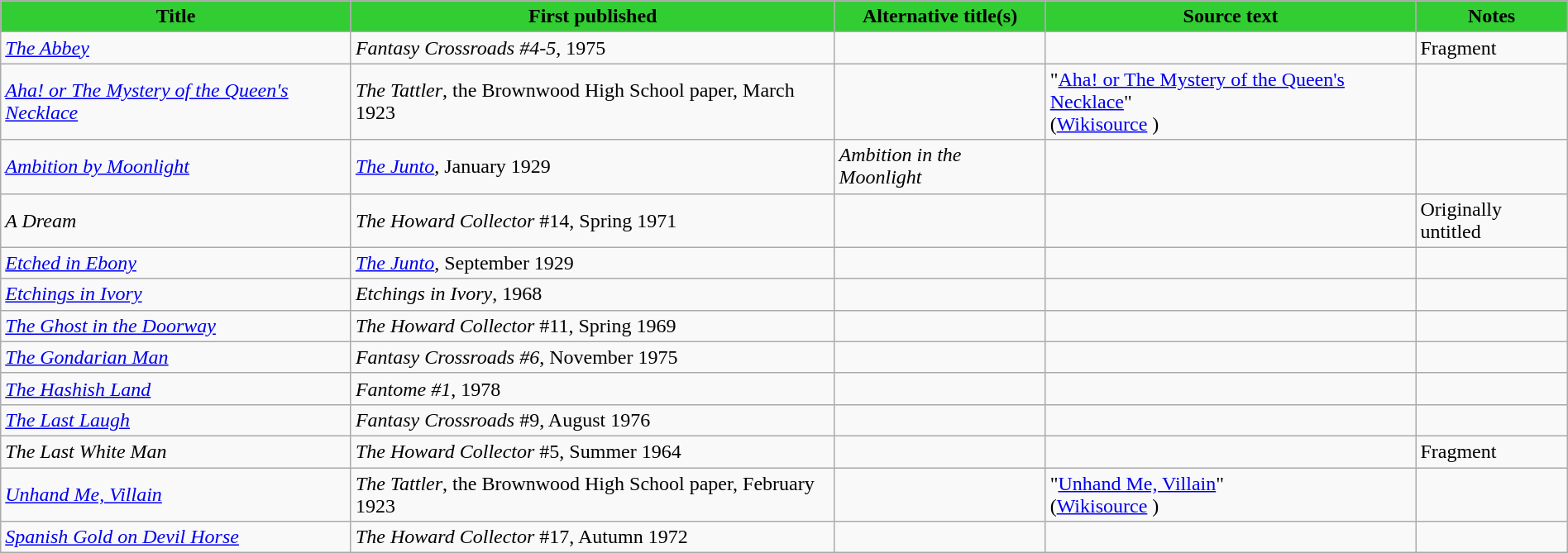<table class="wikitable" width="100%">
<tr>
<th style="background:#32CD32;">Title</th>
<th style="background:#32CD32;">First published</th>
<th style="background:#32CD32;">Alternative title(s)</th>
<th style="background:#32CD32;">Source text</th>
<th style="background:#32CD32;">Notes</th>
</tr>
<tr>
<td><em><a href='#'>The Abbey</a></em></td>
<td><em>Fantasy Crossroads #4-5</em>, 1975</td>
<td></td>
<td></td>
<td>Fragment</td>
</tr>
<tr>
<td><em><a href='#'>Aha! or The Mystery of the Queen's Necklace</a></em></td>
<td><em>The Tattler</em>, the Brownwood High School paper, March 1923</td>
<td></td>
<td>"<a href='#'>Aha! or The Mystery of the Queen's Necklace</a>" <br>(<a href='#'>Wikisource</a> )</td>
<td></td>
</tr>
<tr>
<td><em><a href='#'>Ambition by Moonlight</a></em></td>
<td><em><a href='#'>The Junto</a></em>, January 1929</td>
<td><em>Ambition in the Moonlight</em></td>
<td></td>
<td></td>
</tr>
<tr>
<td><em>A Dream</em></td>
<td><em>The Howard Collector</em> #14, Spring 1971</td>
<td></td>
<td></td>
<td>Originally untitled</td>
</tr>
<tr>
<td><em><a href='#'>Etched in Ebony</a></em></td>
<td><em><a href='#'>The Junto</a></em>, September 1929</td>
<td></td>
<td></td>
<td></td>
</tr>
<tr>
<td><em><a href='#'>Etchings in Ivory</a></em></td>
<td><em>Etchings in Ivory</em>, 1968</td>
<td></td>
<td></td>
<td></td>
</tr>
<tr>
<td><em><a href='#'>The Ghost in the Doorway</a></em></td>
<td><em>The Howard Collector</em> #11, Spring 1969</td>
<td></td>
<td></td>
<td></td>
</tr>
<tr>
<td><em><a href='#'>The Gondarian Man</a></em></td>
<td><em>Fantasy Crossroads #6</em>, November 1975</td>
<td></td>
<td></td>
<td></td>
</tr>
<tr>
<td><em><a href='#'>The Hashish Land</a></em></td>
<td><em>Fantome #1</em>, 1978</td>
<td></td>
<td></td>
<td></td>
</tr>
<tr>
<td><em><a href='#'>The Last Laugh</a></em></td>
<td><em>Fantasy Crossroads</em> #9, August 1976</td>
<td></td>
<td></td>
<td></td>
</tr>
<tr>
<td><em>The Last White Man</em></td>
<td><em>The Howard Collector</em> #5, Summer 1964</td>
<td></td>
<td></td>
<td>Fragment</td>
</tr>
<tr>
<td><em><a href='#'>Unhand Me, Villain</a></em></td>
<td><em>The Tattler</em>, the Brownwood High School paper, February 1923</td>
<td></td>
<td>"<a href='#'>Unhand Me, Villain</a>" <br>(<a href='#'>Wikisource</a> )</td>
<td></td>
</tr>
<tr>
<td><em><a href='#'>Spanish Gold on Devil Horse</a></em></td>
<td><em>The Howard Collector</em> #17, Autumn 1972</td>
<td></td>
<td></td>
<td></td>
</tr>
</table>
